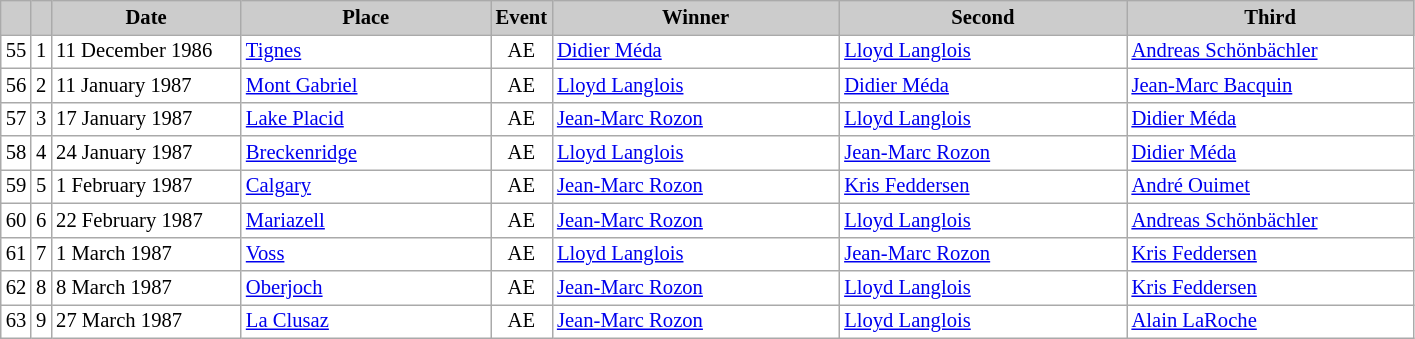<table class="wikitable plainrowheaders" style="background:#fff; font-size:86%; line-height:16px; border:grey solid 1px; border-collapse:collapse;">
<tr style="background:#ccc; text-align:center;">
<th scope="col" style="background:#ccc; width=20 px;"></th>
<th scope="col" style="background:#ccc; width=30 px;"></th>
<th scope="col" style="background:#ccc; width:120px;">Date</th>
<th scope="col" style="background:#ccc; width:160px;">Place</th>
<th scope="col" style="background:#ccc; width:15px;">Event</th>
<th scope="col" style="background:#ccc; width:185px;">Winner</th>
<th scope="col" style="background:#ccc; width:185px;">Second</th>
<th scope="col" style="background:#ccc; width:185px;">Third</th>
</tr>
<tr>
<td align=center>55</td>
<td align=center>1</td>
<td>11 December 1986</td>
<td> <a href='#'>Tignes</a></td>
<td align=center>AE</td>
<td> <a href='#'>Didier Méda</a></td>
<td> <a href='#'>Lloyd Langlois</a></td>
<td> <a href='#'>Andreas Schönbächler</a></td>
</tr>
<tr>
<td align=center>56</td>
<td align=center>2</td>
<td>11 January 1987</td>
<td> <a href='#'>Mont Gabriel</a></td>
<td align=center>AE</td>
<td> <a href='#'>Lloyd Langlois</a></td>
<td> <a href='#'>Didier Méda</a></td>
<td> <a href='#'>Jean-Marc Bacquin</a></td>
</tr>
<tr>
<td align=center>57</td>
<td align=center>3</td>
<td>17 January 1987</td>
<td> <a href='#'>Lake Placid</a></td>
<td align=center>AE</td>
<td> <a href='#'>Jean-Marc Rozon</a></td>
<td> <a href='#'>Lloyd Langlois</a></td>
<td> <a href='#'>Didier Méda</a></td>
</tr>
<tr>
<td align=center>58</td>
<td align=center>4</td>
<td>24 January 1987</td>
<td> <a href='#'>Breckenridge</a></td>
<td align=center>AE</td>
<td> <a href='#'>Lloyd Langlois</a></td>
<td> <a href='#'>Jean-Marc Rozon</a></td>
<td> <a href='#'>Didier Méda</a></td>
</tr>
<tr>
<td align=center>59</td>
<td align=center>5</td>
<td>1 February 1987</td>
<td> <a href='#'>Calgary</a></td>
<td align=center>AE</td>
<td> <a href='#'>Jean-Marc Rozon</a></td>
<td> <a href='#'>Kris Feddersen</a></td>
<td> <a href='#'>André Ouimet</a></td>
</tr>
<tr>
<td align=center>60</td>
<td align=center>6</td>
<td>22 February 1987</td>
<td> <a href='#'>Mariazell</a></td>
<td align=center>AE</td>
<td> <a href='#'>Jean-Marc Rozon</a></td>
<td> <a href='#'>Lloyd Langlois</a></td>
<td> <a href='#'>Andreas Schönbächler</a></td>
</tr>
<tr>
<td align=center>61</td>
<td align=center>7</td>
<td>1 March 1987</td>
<td> <a href='#'>Voss</a></td>
<td align=center>AE</td>
<td> <a href='#'>Lloyd Langlois</a></td>
<td> <a href='#'>Jean-Marc Rozon</a></td>
<td> <a href='#'>Kris Feddersen</a></td>
</tr>
<tr>
<td align=center>62</td>
<td align=center>8</td>
<td>8 March 1987</td>
<td> <a href='#'>Oberjoch</a></td>
<td align=center>AE</td>
<td> <a href='#'>Jean-Marc Rozon</a></td>
<td> <a href='#'>Lloyd Langlois</a></td>
<td> <a href='#'>Kris Feddersen</a></td>
</tr>
<tr>
<td align=center>63</td>
<td align=center>9</td>
<td>27 March 1987</td>
<td> <a href='#'>La Clusaz</a></td>
<td align=center>AE</td>
<td> <a href='#'>Jean-Marc Rozon</a></td>
<td> <a href='#'>Lloyd Langlois</a></td>
<td> <a href='#'>Alain LaRoche</a></td>
</tr>
</table>
